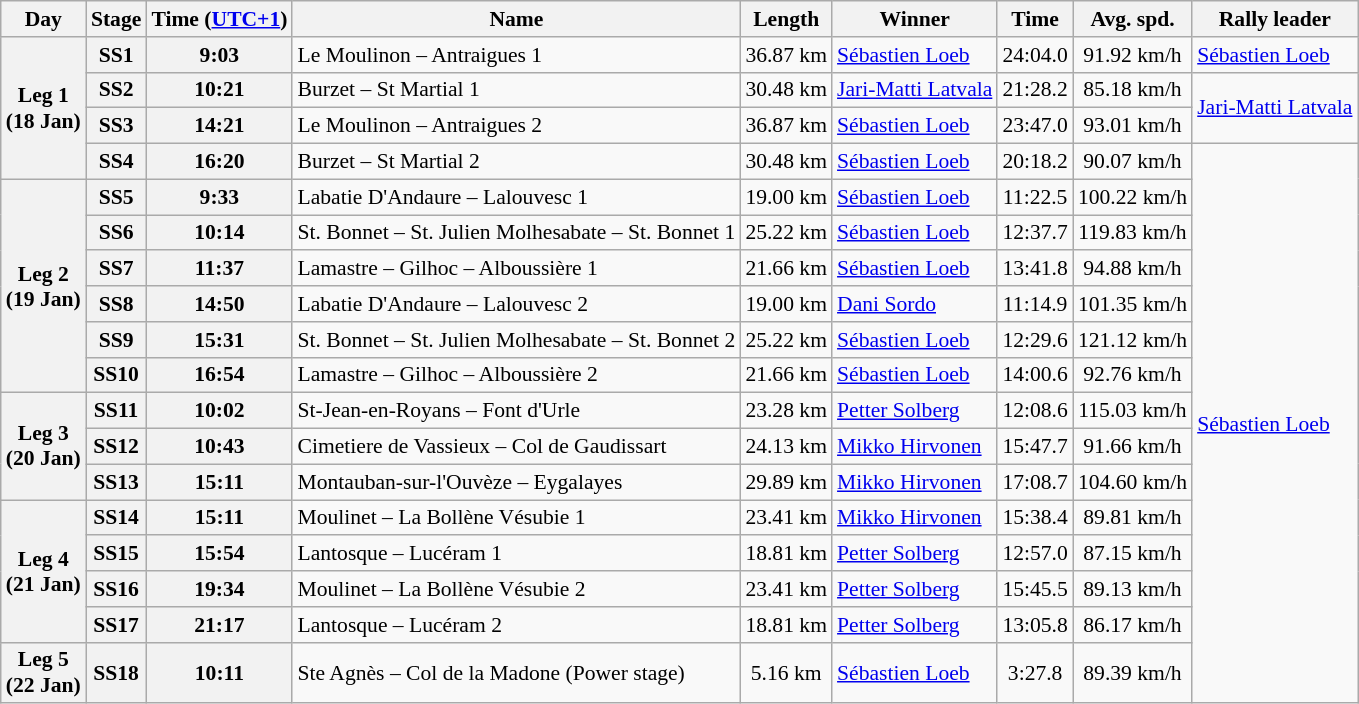<table class="wikitable" style="text-align: center; font-size: 90%; max-width: 950px;">
<tr>
<th>Day</th>
<th>Stage</th>
<th>Time (<a href='#'>UTC+1</a>)</th>
<th>Name</th>
<th>Length</th>
<th>Winner</th>
<th>Time</th>
<th>Avg. spd.</th>
<th>Rally leader</th>
</tr>
<tr>
<th rowspan="4">Leg 1<br>(18 Jan)</th>
<th>SS1</th>
<th>9:03</th>
<td align=left>Le Moulinon – Antraigues 1</td>
<td>36.87 km</td>
<td align=left> <a href='#'>Sébastien Loeb</a></td>
<td>24:04.0</td>
<td>91.92 km/h</td>
<td align=left> <a href='#'>Sébastien Loeb</a></td>
</tr>
<tr>
<th>SS2</th>
<th>10:21</th>
<td align=left>Burzet – St Martial 1</td>
<td>30.48 km</td>
<td align=left> <a href='#'>Jari-Matti Latvala</a></td>
<td>21:28.2</td>
<td>85.18 km/h</td>
<td align=left rowspan=2> <a href='#'>Jari-Matti Latvala</a></td>
</tr>
<tr>
<th>SS3</th>
<th>14:21</th>
<td align=left>Le Moulinon – Antraigues 2</td>
<td>36.87 km</td>
<td align=left> <a href='#'>Sébastien Loeb</a></td>
<td>23:47.0</td>
<td>93.01 km/h</td>
</tr>
<tr>
<th>SS4</th>
<th>16:20</th>
<td align=left>Burzet – St Martial 2</td>
<td>30.48 km</td>
<td align=left> <a href='#'>Sébastien Loeb</a></td>
<td>20:18.2</td>
<td>90.07 km/h</td>
<td align=left rowspan=15> <a href='#'>Sébastien Loeb</a></td>
</tr>
<tr>
<th rowspan="6">Leg 2<br>(19 Jan)</th>
<th>SS5</th>
<th>9:33</th>
<td align=left>Labatie D'Andaure – Lalouvesc 1</td>
<td>19.00 km</td>
<td align=left> <a href='#'>Sébastien Loeb</a></td>
<td>11:22.5</td>
<td>100.22 km/h</td>
</tr>
<tr>
<th>SS6</th>
<th>10:14</th>
<td align=left>St. Bonnet – St. Julien Molhesabate – St. Bonnet 1</td>
<td>25.22 km</td>
<td align=left> <a href='#'>Sébastien Loeb</a></td>
<td>12:37.7</td>
<td>119.83 km/h</td>
</tr>
<tr>
<th>SS7</th>
<th>11:37</th>
<td align=left>Lamastre – Gilhoc – Alboussière 1</td>
<td>21.66 km</td>
<td align=left> <a href='#'>Sébastien Loeb</a></td>
<td>13:41.8</td>
<td>94.88 km/h</td>
</tr>
<tr>
<th>SS8</th>
<th>14:50</th>
<td align=left>Labatie D'Andaure – Lalouvesc 2</td>
<td>19.00 km</td>
<td align=left> <a href='#'>Dani Sordo</a></td>
<td>11:14.9</td>
<td>101.35 km/h</td>
</tr>
<tr>
<th>SS9</th>
<th>15:31</th>
<td align=left>St. Bonnet – St. Julien Molhesabate – St. Bonnet 2</td>
<td>25.22 km</td>
<td align=left> <a href='#'>Sébastien Loeb</a></td>
<td>12:29.6</td>
<td>121.12 km/h</td>
</tr>
<tr>
<th>SS10</th>
<th>16:54</th>
<td align=left>Lamastre – Gilhoc – Alboussière 2</td>
<td>21.66 km</td>
<td align=left> <a href='#'>Sébastien Loeb</a></td>
<td>14:00.6</td>
<td>92.76 km/h</td>
</tr>
<tr>
<th rowspan="3">Leg 3<br>(20 Jan)</th>
<th>SS11</th>
<th>10:02</th>
<td align=left>St-Jean-en-Royans – Font d'Urle</td>
<td>23.28 km</td>
<td align=left> <a href='#'>Petter Solberg</a></td>
<td>12:08.6</td>
<td>115.03 km/h</td>
</tr>
<tr>
<th>SS12</th>
<th>10:43</th>
<td align=left>Cimetiere de Vassieux – Col de Gaudissart</td>
<td>24.13 km</td>
<td align=left> <a href='#'>Mikko Hirvonen</a></td>
<td>15:47.7</td>
<td>91.66 km/h</td>
</tr>
<tr>
<th>SS13</th>
<th>15:11</th>
<td align=left>Montauban-sur-l'Ouvèze – Eygalayes</td>
<td>29.89 km</td>
<td align=left> <a href='#'>Mikko Hirvonen</a></td>
<td>17:08.7</td>
<td>104.60 km/h</td>
</tr>
<tr>
<th rowspan="4">Leg 4<br>(21 Jan)</th>
<th>SS14</th>
<th>15:11</th>
<td align=left>Moulinet – La Bollène Vésubie 1</td>
<td>23.41 km</td>
<td align=left> <a href='#'>Mikko Hirvonen</a></td>
<td>15:38.4</td>
<td>89.81 km/h</td>
</tr>
<tr>
<th>SS15</th>
<th>15:54</th>
<td align=left>Lantosque – Lucéram 1</td>
<td>18.81 km</td>
<td align=left> <a href='#'>Petter Solberg</a></td>
<td>12:57.0</td>
<td>87.15 km/h</td>
</tr>
<tr>
<th>SS16</th>
<th>19:34</th>
<td align=left>Moulinet – La Bollène Vésubie 2</td>
<td>23.41 km</td>
<td align=left> <a href='#'>Petter Solberg</a></td>
<td>15:45.5</td>
<td>89.13 km/h</td>
</tr>
<tr>
<th>SS17</th>
<th>21:17</th>
<td align=left>Lantosque – Lucéram 2</td>
<td>18.81 km</td>
<td align=left> <a href='#'>Petter Solberg</a></td>
<td>13:05.8</td>
<td>86.17 km/h</td>
</tr>
<tr>
<th>Leg 5<br>(22 Jan)</th>
<th>SS18</th>
<th>10:11</th>
<td align=left>Ste Agnès – Col de la Madone (Power stage)</td>
<td>5.16 km</td>
<td align=left> <a href='#'>Sébastien Loeb</a></td>
<td>3:27.8</td>
<td>89.39 km/h</td>
</tr>
</table>
